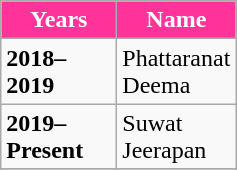<table class="wikitable">
<tr>
<th width="70px" style="background: #FF3399; color: #FFFFFF; text-align: center">Years</th>
<th width="70px" style="background: #FF3399; color: #FFFFFF">Name</th>
</tr>
<tr style="text-align:left;">
<td><strong>2018–2019</strong></td>
<td> Phattaranat Deema</td>
</tr>
<tr style="text-align:left;">
<td><strong>2019–Present</strong></td>
<td> Suwat Jeerapan</td>
</tr>
<tr>
</tr>
</table>
